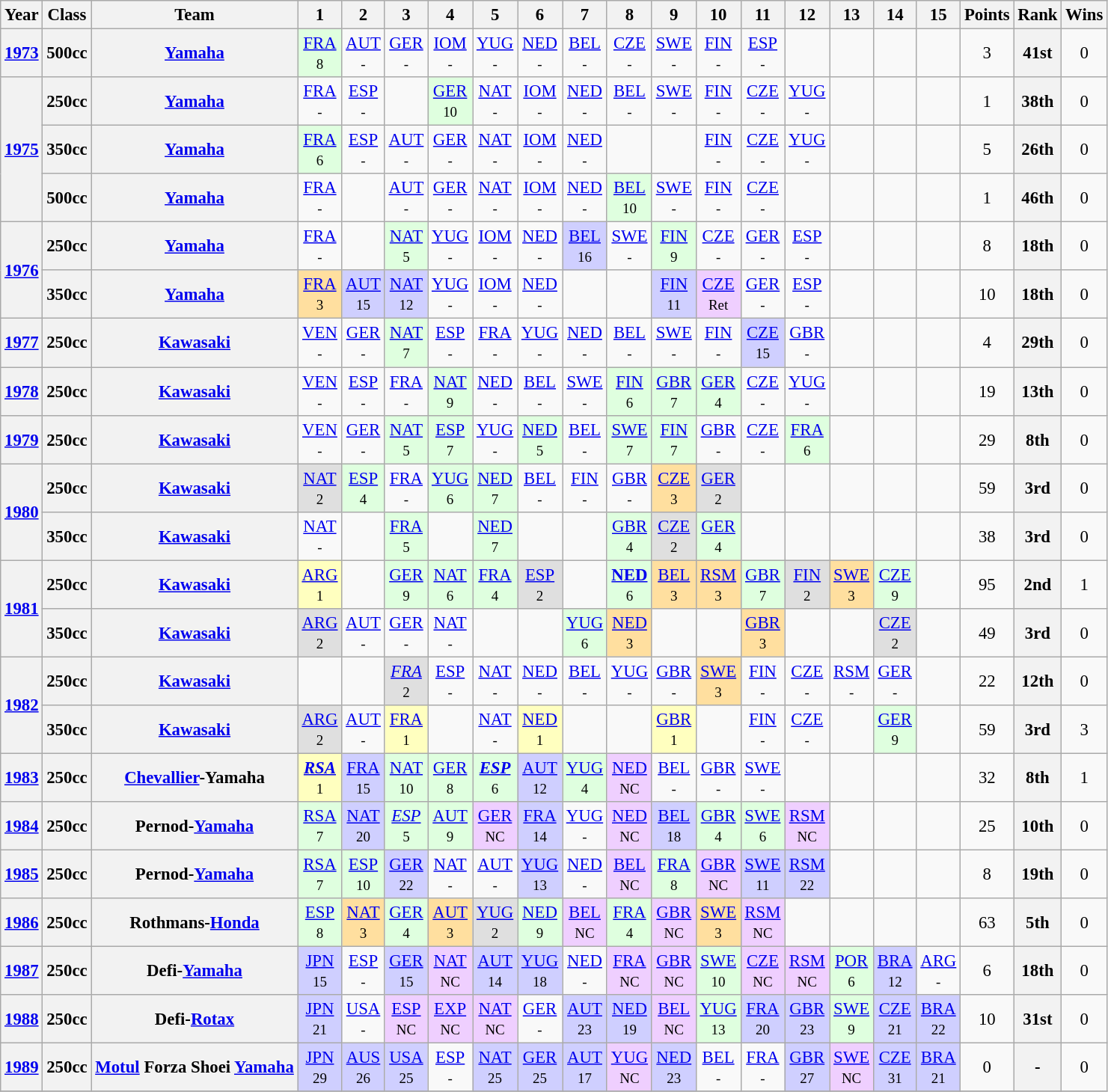<table class="wikitable" style="text-align:center; font-size:95%">
<tr>
<th>Year</th>
<th>Class</th>
<th>Team</th>
<th>1</th>
<th>2</th>
<th>3</th>
<th>4</th>
<th>5</th>
<th>6</th>
<th>7</th>
<th>8</th>
<th>9</th>
<th>10</th>
<th>11</th>
<th>12</th>
<th>13</th>
<th>14</th>
<th>15</th>
<th>Points</th>
<th>Rank</th>
<th>Wins</th>
</tr>
<tr>
<th><a href='#'>1973</a></th>
<th>500cc</th>
<th><a href='#'>Yamaha</a></th>
<td style="background:#DFFFDF;"><a href='#'>FRA</a><br><small>8</small></td>
<td><a href='#'>AUT</a><br><small>-</small></td>
<td><a href='#'>GER</a><br><small>-</small></td>
<td><a href='#'>IOM</a><br><small>-</small></td>
<td><a href='#'>YUG</a><br><small>-</small></td>
<td><a href='#'>NED</a><br><small>-</small></td>
<td><a href='#'>BEL</a><br><small>-</small></td>
<td><a href='#'>CZE</a><br><small>-</small></td>
<td><a href='#'>SWE</a><br><small>-</small></td>
<td><a href='#'>FIN</a><br><small>-</small></td>
<td><a href='#'>ESP</a><br><small>-</small></td>
<td></td>
<td></td>
<td></td>
<td></td>
<td>3</td>
<th>41st</th>
<td>0</td>
</tr>
<tr>
<th rowspan=3><a href='#'>1975</a></th>
<th>250cc</th>
<th><a href='#'>Yamaha</a></th>
<td><a href='#'>FRA</a><br><small>-</small></td>
<td><a href='#'>ESP</a><br><small>-</small></td>
<td></td>
<td style="background:#DFFFDF;"><a href='#'>GER</a><br><small>10</small></td>
<td><a href='#'>NAT</a><br><small>-</small></td>
<td><a href='#'>IOM</a><br><small>-</small></td>
<td><a href='#'>NED</a><br><small>-</small></td>
<td><a href='#'>BEL</a><br><small>-</small></td>
<td><a href='#'>SWE</a><br><small>-</small></td>
<td><a href='#'>FIN</a><br><small>-</small></td>
<td><a href='#'>CZE</a><br><small>-</small></td>
<td><a href='#'>YUG</a><br><small>-</small></td>
<td></td>
<td></td>
<td></td>
<td>1</td>
<th>38th</th>
<td>0</td>
</tr>
<tr>
<th>350cc</th>
<th><a href='#'>Yamaha</a></th>
<td style="background:#DFFFDF;"><a href='#'>FRA</a><br><small>6</small></td>
<td><a href='#'>ESP</a><br><small>-</small></td>
<td><a href='#'>AUT</a><br><small>-</small></td>
<td><a href='#'>GER</a><br><small>-</small></td>
<td><a href='#'>NAT</a><br><small>-</small></td>
<td><a href='#'>IOM</a><br><small>-</small></td>
<td><a href='#'>NED</a><br><small>-</small></td>
<td></td>
<td></td>
<td><a href='#'>FIN</a><br><small>-</small></td>
<td><a href='#'>CZE</a><br><small>-</small></td>
<td><a href='#'>YUG</a><br><small>-</small></td>
<td></td>
<td></td>
<td></td>
<td>5</td>
<th>26th</th>
<td>0</td>
</tr>
<tr>
<th>500cc</th>
<th><a href='#'>Yamaha</a></th>
<td><a href='#'>FRA</a><br><small>-</small></td>
<td></td>
<td><a href='#'>AUT</a><br><small>-</small></td>
<td><a href='#'>GER</a><br><small>-</small></td>
<td><a href='#'>NAT</a><br><small>-</small></td>
<td><a href='#'>IOM</a><br><small>-</small></td>
<td><a href='#'>NED</a><br><small>-</small></td>
<td style="background:#DFFFDF;"><a href='#'>BEL</a><br><small>10</small></td>
<td><a href='#'>SWE</a><br><small>-</small></td>
<td><a href='#'>FIN</a><br><small>-</small></td>
<td><a href='#'>CZE</a><br><small>-</small></td>
<td></td>
<td></td>
<td></td>
<td></td>
<td>1</td>
<th>46th</th>
<td>0</td>
</tr>
<tr>
<th rowspan=2><a href='#'>1976</a></th>
<th>250cc</th>
<th><a href='#'>Yamaha</a></th>
<td><a href='#'>FRA</a><br><small>-</small></td>
<td></td>
<td style="background:#DFFFDF;"><a href='#'>NAT</a><br><small>5</small></td>
<td><a href='#'>YUG</a><br><small>-</small></td>
<td><a href='#'>IOM</a><br><small>-</small></td>
<td><a href='#'>NED</a><br><small>-</small></td>
<td style="background:#CFCFFF;"><a href='#'>BEL</a><br><small>16</small></td>
<td><a href='#'>SWE</a><br><small>-</small></td>
<td style="background:#DFFFDF;"><a href='#'>FIN</a><br><small>9</small></td>
<td><a href='#'>CZE</a><br><small>-</small></td>
<td><a href='#'>GER</a><br><small>-</small></td>
<td><a href='#'>ESP</a><br><small>-</small></td>
<td></td>
<td></td>
<td></td>
<td>8</td>
<th>18th</th>
<td>0</td>
</tr>
<tr>
<th>350cc</th>
<th><a href='#'>Yamaha</a></th>
<td style="background:#FFDF9F;"><a href='#'>FRA</a><br><small>3</small></td>
<td style="background:#CFCFFF;"><a href='#'>AUT</a><br><small>15</small></td>
<td style="background:#CFCFFF;"><a href='#'>NAT</a><br><small>12</small></td>
<td><a href='#'>YUG</a><br><small>-</small></td>
<td><a href='#'>IOM</a><br><small>-</small></td>
<td><a href='#'>NED</a><br><small>-</small></td>
<td></td>
<td></td>
<td style="background:#CFCFFF;"><a href='#'>FIN</a><br><small>11</small></td>
<td style="background:#EFCFFF;"><a href='#'>CZE</a><br><small>Ret</small></td>
<td><a href='#'>GER</a><br><small>-</small></td>
<td><a href='#'>ESP</a><br><small>-</small></td>
<td></td>
<td></td>
<td></td>
<td>10</td>
<th>18th</th>
<td>0</td>
</tr>
<tr>
<th><a href='#'>1977</a></th>
<th>250cc</th>
<th><a href='#'>Kawasaki</a></th>
<td><a href='#'>VEN</a><br><small>-</small></td>
<td><a href='#'>GER</a><br><small>-</small></td>
<td style="background:#DFFFDF;"><a href='#'>NAT</a><br><small>7</small></td>
<td><a href='#'>ESP</a><br><small>-</small></td>
<td><a href='#'>FRA</a><br><small>-</small></td>
<td><a href='#'>YUG</a><br><small>-</small></td>
<td><a href='#'>NED</a><br><small>-</small></td>
<td><a href='#'>BEL</a><br><small>-</small></td>
<td><a href='#'>SWE</a><br><small>-</small></td>
<td><a href='#'>FIN</a><br><small>-</small></td>
<td style="background:#CFCFFF;"><a href='#'>CZE</a><br><small>15</small></td>
<td><a href='#'>GBR</a><br><small>-</small></td>
<td></td>
<td></td>
<td></td>
<td>4</td>
<th>29th</th>
<td>0</td>
</tr>
<tr>
<th><a href='#'>1978</a></th>
<th>250cc</th>
<th><a href='#'>Kawasaki</a></th>
<td><a href='#'>VEN</a><br><small>-</small></td>
<td><a href='#'>ESP</a><br><small>-</small></td>
<td><a href='#'>FRA</a><br><small>-</small></td>
<td style="background:#DFFFDF;"><a href='#'>NAT</a><br><small>9</small></td>
<td><a href='#'>NED</a><br><small>-</small></td>
<td><a href='#'>BEL</a><br><small>-</small></td>
<td><a href='#'>SWE</a><br><small>-</small></td>
<td style="background:#DFFFDF;"><a href='#'>FIN</a><br><small>6</small></td>
<td style="background:#DFFFDF;"><a href='#'>GBR</a><br><small>7</small></td>
<td style="background:#DFFFDF;"><a href='#'>GER</a><br><small>4</small></td>
<td><a href='#'>CZE</a><br><small>-</small></td>
<td><a href='#'>YUG</a><br><small>-</small></td>
<td></td>
<td></td>
<td></td>
<td>19</td>
<th>13th</th>
<td>0</td>
</tr>
<tr>
<th><a href='#'>1979</a></th>
<th>250cc</th>
<th><a href='#'>Kawasaki</a></th>
<td><a href='#'>VEN</a><br><small>-</small></td>
<td><a href='#'>GER</a><br><small>-</small></td>
<td style="background:#DFFFDF;"><a href='#'>NAT</a><br><small>5</small></td>
<td style="background:#DFFFDF;"><a href='#'>ESP</a><br><small>7</small></td>
<td><a href='#'>YUG</a><br><small>-</small></td>
<td style="background:#DFFFDF;"><a href='#'>NED</a><br><small>5</small></td>
<td><a href='#'>BEL</a><br><small>-</small></td>
<td style="background:#DFFFDF;"><a href='#'>SWE</a><br><small>7</small></td>
<td style="background:#DFFFDF;"><a href='#'>FIN</a><br><small>7</small></td>
<td><a href='#'>GBR</a><br><small>-</small></td>
<td><a href='#'>CZE</a><br><small>-</small></td>
<td style="background:#DFFFDF;"><a href='#'>FRA</a><br><small>6</small></td>
<td></td>
<td></td>
<td></td>
<td>29</td>
<th>8th</th>
<td>0</td>
</tr>
<tr>
<th rowspan=2><a href='#'>1980</a></th>
<th>250cc</th>
<th><a href='#'>Kawasaki</a></th>
<td style="background:#DFDFDF;"><a href='#'>NAT</a><br><small>2</small></td>
<td style="background:#DFFFDF;"><a href='#'>ESP</a><br><small>4</small></td>
<td><a href='#'>FRA</a><br><small>-</small></td>
<td style="background:#DFFFDF;"><a href='#'>YUG</a><br><small>6</small></td>
<td style="background:#DFFFDF;"><a href='#'>NED</a><br><small>7</small></td>
<td><a href='#'>BEL</a><br><small>-</small></td>
<td><a href='#'>FIN</a><br><small>-</small></td>
<td><a href='#'>GBR</a><br><small>-</small></td>
<td style="background:#FFDF9F;"><a href='#'>CZE</a><br><small>3</small></td>
<td style="background:#DFDFDF;"><a href='#'>GER</a><br><small>2</small></td>
<td></td>
<td></td>
<td></td>
<td></td>
<td></td>
<td>59</td>
<th>3rd</th>
<td>0</td>
</tr>
<tr>
<th>350cc</th>
<th><a href='#'>Kawasaki</a></th>
<td><a href='#'>NAT</a><br><small>-</small></td>
<td></td>
<td style="background:#DFFFDF;"><a href='#'>FRA</a><br><small>5</small></td>
<td></td>
<td style="background:#DFFFDF;"><a href='#'>NED</a><br><small>7</small></td>
<td></td>
<td></td>
<td style="background:#DFFFDF;"><a href='#'>GBR</a><br><small>4</small></td>
<td style="background:#DFDFDF;"><a href='#'>CZE</a><br><small>2</small></td>
<td style="background:#DFFFDF;"><a href='#'>GER</a><br><small>4</small></td>
<td></td>
<td></td>
<td></td>
<td></td>
<td></td>
<td>38</td>
<th>3rd</th>
<td>0</td>
</tr>
<tr>
<th rowspan=2><a href='#'>1981</a></th>
<th>250cc</th>
<th><a href='#'>Kawasaki</a></th>
<td style="background:#FFFFBF;"><a href='#'>ARG</a><br><small>1</small></td>
<td></td>
<td style="background:#DFFFDF;"><a href='#'>GER</a><br><small>9</small></td>
<td style="background:#DFFFDF;"><a href='#'>NAT</a><br><small>6</small></td>
<td style="background:#DFFFDF;"><a href='#'>FRA</a><br><small>4</small></td>
<td style="background:#DFDFDF;"><a href='#'>ESP</a><br><small>2</small></td>
<td></td>
<td style="background:#DFFFDF;"><strong><a href='#'>NED</a></strong><br><small>6</small></td>
<td style="background:#FFDF9F;"><a href='#'>BEL</a><br><small>3</small></td>
<td style="background:#FFDF9F;"><a href='#'>RSM</a><br><small>3</small></td>
<td style="background:#DFFFDF;"><a href='#'>GBR</a><br><small>7</small></td>
<td style="background:#DFDFDF;"><a href='#'>FIN</a><br><small>2</small></td>
<td style="background:#FFDF9F;"><a href='#'>SWE</a><br><small>3</small></td>
<td style="background:#DFFFDF;"><a href='#'>CZE</a><br><small>9</small></td>
<td></td>
<td>95</td>
<th>2nd</th>
<td>1</td>
</tr>
<tr>
<th>350cc</th>
<th><a href='#'>Kawasaki</a></th>
<td style="background:#DFDFDF;"><a href='#'>ARG</a><br><small>2</small></td>
<td><a href='#'>AUT</a><br><small>-</small></td>
<td><a href='#'>GER</a><br><small>-</small></td>
<td><a href='#'>NAT</a><br><small>-</small></td>
<td></td>
<td></td>
<td style="background:#DFFFDF;"><a href='#'>YUG</a><br><small>6</small></td>
<td style="background:#FFDF9F;"><a href='#'>NED</a><br><small>3</small></td>
<td></td>
<td></td>
<td style="background:#FFDF9F;"><a href='#'>GBR</a><br><small>3</small></td>
<td></td>
<td></td>
<td style="background:#DFDFDF;"><a href='#'>CZE</a><br><small>2</small></td>
<td></td>
<td>49</td>
<th>3rd</th>
<td>0</td>
</tr>
<tr>
<th rowspan=2><a href='#'>1982</a></th>
<th>250cc</th>
<th><a href='#'>Kawasaki</a></th>
<td></td>
<td></td>
<td style="background:#DFDFDF;"><em><a href='#'>FRA</a></em><br><small>2</small></td>
<td><a href='#'>ESP</a><br><small>-</small></td>
<td><a href='#'>NAT</a><br><small>-</small></td>
<td><a href='#'>NED</a><br><small>-</small></td>
<td><a href='#'>BEL</a><br><small>-</small></td>
<td><a href='#'>YUG</a><br><small>-</small></td>
<td><a href='#'>GBR</a><br><small>-</small></td>
<td style="background:#FFDF9F;"><a href='#'>SWE</a><br><small>3</small></td>
<td><a href='#'>FIN</a><br><small>-</small></td>
<td><a href='#'>CZE</a><br><small>-</small></td>
<td><a href='#'>RSM</a><br><small>-</small></td>
<td><a href='#'>GER</a><br><small>-</small></td>
<td></td>
<td>22</td>
<th>12th</th>
<td>0</td>
</tr>
<tr>
<th>350cc</th>
<th><a href='#'>Kawasaki</a></th>
<td style="background:#DFDFDF;"><a href='#'>ARG</a><br><small>2</small></td>
<td><a href='#'>AUT</a><br><small>-</small></td>
<td style="background:#FFFFBF;"><a href='#'>FRA</a><br><small>1</small></td>
<td></td>
<td><a href='#'>NAT</a><br><small>-</small></td>
<td style="background:#FFFFBF;"><a href='#'>NED</a><br><small>1</small></td>
<td></td>
<td></td>
<td style="background:#FFFFBF;"><a href='#'>GBR</a><br><small>1</small></td>
<td></td>
<td><a href='#'>FIN</a><br><small>-</small></td>
<td><a href='#'>CZE</a><br><small>-</small></td>
<td></td>
<td style="background:#DFFFDF;"><a href='#'>GER</a><br><small>9</small></td>
<td></td>
<td>59</td>
<th>3rd</th>
<td>3</td>
</tr>
<tr>
<th><a href='#'>1983</a></th>
<th>250cc</th>
<th><a href='#'>Chevallier</a>-Yamaha</th>
<td style="background:#FFFFBF;"><strong><em><a href='#'>RSA</a></em></strong><br><small>1</small></td>
<td style="background:#CFCFFF;"><a href='#'>FRA</a><br><small>15</small></td>
<td style="background:#DFFFDF;"><a href='#'>NAT</a><br><small>10</small></td>
<td style="background:#DFFFDF;"><a href='#'>GER</a><br><small>8</small></td>
<td style="background:#DFFFDF;"><strong><em><a href='#'>ESP</a></em></strong><br><small>6</small></td>
<td style="background:#CFCFFF;"><a href='#'>AUT</a><br><small>12</small></td>
<td style="background:#DFFFDF;"><a href='#'>YUG</a><br><small>4</small></td>
<td style="background:#EFCFFF;"><a href='#'>NED</a><br><small>NC</small></td>
<td><a href='#'>BEL</a><br><small>-</small></td>
<td><a href='#'>GBR</a><br><small>-</small></td>
<td><a href='#'>SWE</a><br><small>-</small></td>
<td></td>
<td></td>
<td></td>
<td></td>
<td>32</td>
<th>8th</th>
<td>1</td>
</tr>
<tr>
<th><a href='#'>1984</a></th>
<th>250cc</th>
<th>Pernod-<a href='#'>Yamaha</a></th>
<td style="background:#DFFFDF;"><a href='#'>RSA</a><br><small>7</small></td>
<td style="background:#CFCFFF;"><a href='#'>NAT</a><br><small>20</small></td>
<td style="background:#DFFFDF;"><em><a href='#'>ESP</a></em><br><small>5</small></td>
<td style="background:#DFFFDF;"><a href='#'>AUT</a><br><small>9</small></td>
<td style="background:#EFCFFF;"><a href='#'>GER</a><br><small>NC</small></td>
<td style="background:#CFCFFF;"><a href='#'>FRA</a><br><small>14</small></td>
<td><a href='#'>YUG</a><br><small>-</small></td>
<td style="background:#EFCFFF;"><a href='#'>NED</a><br><small>NC</small></td>
<td style="background:#CFCFFF;"><a href='#'>BEL</a><br><small>18</small></td>
<td style="background:#DFFFDF;"><a href='#'>GBR</a><br><small>4</small></td>
<td style="background:#DFFFDF;"><a href='#'>SWE</a><br><small>6</small></td>
<td style="background:#EFCFFF;"><a href='#'>RSM</a><br><small>NC</small></td>
<td></td>
<td></td>
<td></td>
<td>25</td>
<th>10th</th>
<td>0</td>
</tr>
<tr>
<th><a href='#'>1985</a></th>
<th>250cc</th>
<th>Pernod-<a href='#'>Yamaha</a></th>
<td style="background:#DFFFDF;"><a href='#'>RSA</a><br><small>7</small></td>
<td style="background:#DFFFDF;"><a href='#'>ESP</a><br><small>10</small></td>
<td style="background:#CFCFFF;"><a href='#'>GER</a><br><small>22</small></td>
<td><a href='#'>NAT</a><br><small>-</small></td>
<td><a href='#'>AUT</a><br><small>-</small></td>
<td style="background:#CFCFFF;"><a href='#'>YUG</a><br><small>13</small></td>
<td><a href='#'>NED</a><br><small>-</small></td>
<td style="background:#EFCFFF;"><a href='#'>BEL</a><br><small>NC</small></td>
<td style="background:#DFFFDF;"><a href='#'>FRA</a><br><small>8</small></td>
<td style="background:#EFCFFF;"><a href='#'>GBR</a><br><small>NC</small></td>
<td style="background:#CFCFFF;"><a href='#'>SWE</a><br><small>11</small></td>
<td style="background:#CFCFFF;"><a href='#'>RSM</a><br><small>22</small></td>
<td></td>
<td></td>
<td></td>
<td>8</td>
<th>19th</th>
<td>0</td>
</tr>
<tr>
<th><a href='#'>1986</a></th>
<th>250cc</th>
<th>Rothmans-<a href='#'>Honda</a></th>
<td style="background:#DFFFDF;"><a href='#'>ESP</a><br><small>8</small></td>
<td style="background:#FFDF9F;"><a href='#'>NAT</a><br><small>3</small></td>
<td style="background:#DFFFDF;"><a href='#'>GER</a><br><small>4</small></td>
<td style="background:#FFDF9F;"><a href='#'>AUT</a><br><small>3</small></td>
<td style="background:#DFDFDF;"><a href='#'>YUG</a><br><small>2</small></td>
<td style="background:#DFFFDF;"><a href='#'>NED</a><br><small>9</small></td>
<td style="background:#EFCFFF;"><a href='#'>BEL</a><br><small>NC</small></td>
<td style="background:#DFFFDF;"><a href='#'>FRA</a><br><small>4</small></td>
<td style="background:#EFCFFF;"><a href='#'>GBR</a><br><small>NC</small></td>
<td style="background:#FFDF9F;"><a href='#'>SWE</a><br><small>3</small></td>
<td style="background:#EFCFFF;"><a href='#'>RSM</a><br><small>NC</small></td>
<td></td>
<td></td>
<td></td>
<td></td>
<td>63</td>
<th>5th</th>
<td>0</td>
</tr>
<tr>
<th><a href='#'>1987</a></th>
<th>250cc</th>
<th>Defi-<a href='#'>Yamaha</a></th>
<td style="background:#CFCFFF;"><a href='#'>JPN</a><br><small>15</small></td>
<td><a href='#'>ESP</a><br><small>-</small></td>
<td style="background:#CFCFFF;"><a href='#'>GER</a><br><small>15</small></td>
<td style="background:#EFCFFF;"><a href='#'>NAT</a><br><small>NC</small></td>
<td style="background:#CFCFFF;"><a href='#'>AUT</a><br><small>14</small></td>
<td style="background:#CFCFFF;"><a href='#'>YUG</a><br><small>18</small></td>
<td><a href='#'>NED</a><br><small>-</small></td>
<td style="background:#EFCFFF;"><a href='#'>FRA</a><br><small>NC</small></td>
<td style="background:#EFCFFF;"><a href='#'>GBR</a><br><small>NC</small></td>
<td style="background:#DFFFDF;"><a href='#'>SWE</a><br><small>10</small></td>
<td style="background:#EFCFFF;"><a href='#'>CZE</a><br><small>NC</small></td>
<td style="background:#EFCFFF;"><a href='#'>RSM</a><br><small>NC</small></td>
<td style="background:#DFFFDF;"><a href='#'>POR</a><br><small>6</small></td>
<td style="background:#CFCFFF;"><a href='#'>BRA</a><br><small>12</small></td>
<td><a href='#'>ARG</a><br><small>-</small></td>
<td>6</td>
<th>18th</th>
<td>0</td>
</tr>
<tr>
<th><a href='#'>1988</a></th>
<th>250cc</th>
<th>Defi-<a href='#'>Rotax</a></th>
<td style="background:#CFCFFF;"><a href='#'>JPN</a><br><small>21</small></td>
<td><a href='#'>USA</a><br><small>-</small></td>
<td style="background:#EFCFFF;"><a href='#'>ESP</a><br><small>NC</small></td>
<td style="background:#EFCFFF;"><a href='#'>EXP</a><br><small>NC</small></td>
<td style="background:#EFCFFF;"><a href='#'>NAT</a><br><small>NC</small></td>
<td><a href='#'>GER</a><br><small>-</small></td>
<td style="background:#CFCFFF;"><a href='#'>AUT</a><br><small>23</small></td>
<td style="background:#CFCFFF;"><a href='#'>NED</a><br><small>19</small></td>
<td style="background:#EFCFFF;"><a href='#'>BEL</a><br><small>NC</small></td>
<td style="background:#DFFFDF;"><a href='#'>YUG</a><br><small>13</small></td>
<td style="background:#CFCFFF;"><a href='#'>FRA</a><br><small>20</small></td>
<td style="background:#CFCFFF;"><a href='#'>GBR</a><br><small>23</small></td>
<td style="background:#DFFFDF;"><a href='#'>SWE</a><br><small>9</small></td>
<td style="background:#CFCFFF;"><a href='#'>CZE</a><br><small>21</small></td>
<td style="background:#CFCFFF;"><a href='#'>BRA</a><br><small>22</small></td>
<td>10</td>
<th>31st</th>
<td>0</td>
</tr>
<tr>
<th><a href='#'>1989</a></th>
<th>250cc</th>
<th><a href='#'>Motul</a> Forza Shoei <a href='#'>Yamaha</a></th>
<td style="background:#CFCFFF;"><a href='#'>JPN</a><br><small>29</small></td>
<td style="background:#CFCFFF;"><a href='#'>AUS</a><br><small>26</small></td>
<td style="background:#CFCFFF;"><a href='#'>USA</a><br><small>25</small></td>
<td><a href='#'>ESP</a><br><small>-</small></td>
<td style="background:#CFCFFF;"><a href='#'>NAT</a><br><small>25</small></td>
<td style="background:#CFCFFF;"><a href='#'>GER</a><br><small>25</small></td>
<td style="background:#CFCFFF;"><a href='#'>AUT</a><br><small>17</small></td>
<td style="background:#EFCFFF;"><a href='#'>YUG</a><br><small>NC</small></td>
<td style="background:#CFCFFF;"><a href='#'>NED</a><br><small>23</small></td>
<td><a href='#'>BEL</a><br><small>-</small></td>
<td><a href='#'>FRA</a><br><small>-</small></td>
<td style="background:#CFCFFF;"><a href='#'>GBR</a><br><small>27</small></td>
<td style="background:#EFCFFF;"><a href='#'>SWE</a><br><small>NC</small></td>
<td style="background:#CFCFFF;"><a href='#'>CZE</a><br><small>31</small></td>
<td style="background:#CFCFFF;"><a href='#'>BRA</a><br><small>21</small></td>
<td>0</td>
<th>-</th>
<td>0</td>
</tr>
<tr>
</tr>
</table>
